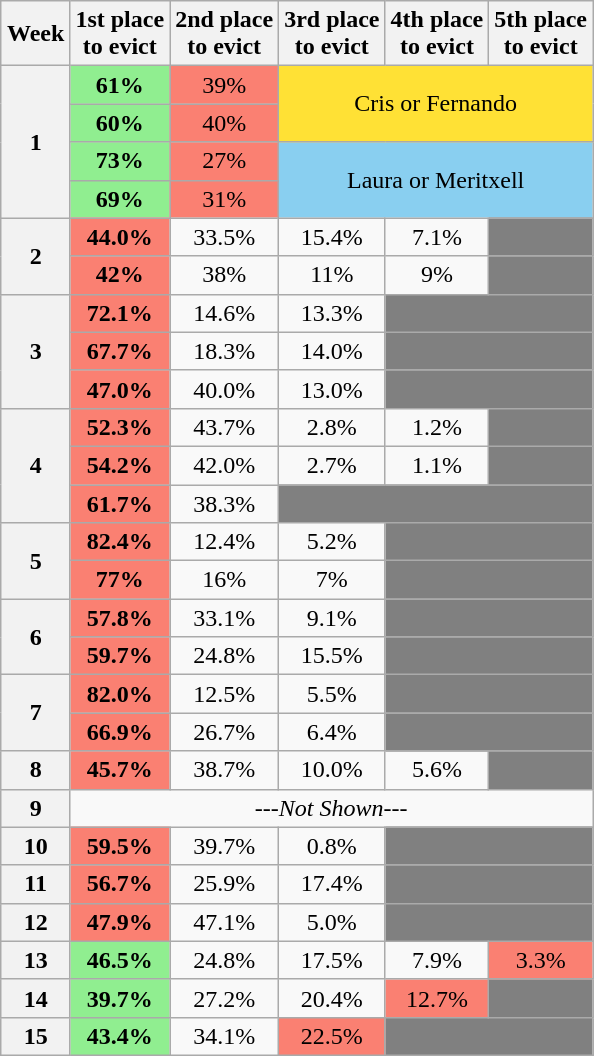<table class="wikitable" style="margin:1em auto; text-align:center">
<tr>
<th>Week</th>
<th>1st place<br>to evict</th>
<th>2nd place<br>to evict</th>
<th>3rd place<br>to evict</th>
<th>4th place<br>to evict</th>
<th>5th place<br>to evict</th>
</tr>
<tr>
<th rowspan=4>1</th>
<td bgcolor="lightgreen"><strong>61%</strong></td>
<td bgcolor="#fa8072">39%</td>
<td bgcolor="#FFE135" rowspan=2 colspan=3>Cris or Fernando</td>
</tr>
<tr>
<td bgcolor="lightgreen"><strong>60%</strong></td>
<td bgcolor="#fa8072">40%</td>
</tr>
<tr>
<td bgcolor="lightgreen"><strong>73%</strong></td>
<td bgcolor="#fa8072">27%</td>
<td bgcolor="#89CFF0" rowspan=2 colspan=3>Laura or Meritxell</td>
</tr>
<tr>
<td bgcolor="lightgreen"><strong>69%</strong></td>
<td bgcolor="#fa8072">31%</td>
</tr>
<tr>
<th rowspan=2>2</th>
<td bgcolor="#fa8072"><strong>44.0%</strong></td>
<td>33.5%</td>
<td>15.4%</td>
<td>7.1%</td>
<td bgcolor="grey"></td>
</tr>
<tr>
<td bgcolor="#fa8072"><strong>42%</strong></td>
<td>38%</td>
<td>11%</td>
<td>9%</td>
<td bgcolor="grey"></td>
</tr>
<tr>
<th rowspan=3>3</th>
<td bgcolor="#fa8072"><strong>72.1%</strong></td>
<td>14.6%</td>
<td>13.3%</td>
<td colspan=2 bgcolor="grey"></td>
</tr>
<tr>
<td bgcolor="#fa8072"><strong>67.7%</strong></td>
<td>18.3%</td>
<td>14.0%</td>
<td colspan=2 bgcolor="grey"></td>
</tr>
<tr>
<td bgcolor="#fa8072"><strong>47.0%</strong></td>
<td>40.0%</td>
<td>13.0%</td>
<td colspan=2 bgcolor="grey"></td>
</tr>
<tr>
<th rowspan=3>4</th>
<td bgcolor="#fa8072"><strong>52.3%</strong></td>
<td>43.7%</td>
<td>2.8%</td>
<td>1.2%</td>
<td bgcolor="grey"></td>
</tr>
<tr>
<td bgcolor="#fa8072"><strong>54.2%</strong></td>
<td>42.0%</td>
<td>2.7%</td>
<td>1.1%</td>
<td bgcolor="grey"></td>
</tr>
<tr>
<td bgcolor="#fa8072"><strong>61.7%</strong></td>
<td>38.3%</td>
<td bgcolor="grey" colspan=3></td>
</tr>
<tr>
<th rowspan=2>5</th>
<td bgcolor="#fa8072"><strong>82.4%</strong></td>
<td>12.4%</td>
<td>5.2%</td>
<td colspan=2 bgcolor="grey"></td>
</tr>
<tr>
<td bgcolor="#fa8072"><strong>77%</strong></td>
<td>16%</td>
<td>7%</td>
<td colspan=2 bgcolor="grey"></td>
</tr>
<tr>
<th rowspan=2>6</th>
<td bgcolor="#fa8072"><strong>57.8%</strong></td>
<td>33.1%</td>
<td>9.1%</td>
<td colspan=2 bgcolor="grey"></td>
</tr>
<tr>
<td bgcolor="#fa8072"><strong>59.7%</strong></td>
<td>24.8%</td>
<td>15.5%</td>
<td colspan=2 bgcolor="grey"></td>
</tr>
<tr>
<th rowspan=2>7</th>
<td bgcolor="#fa8072"><strong>82.0%</strong></td>
<td>12.5%</td>
<td>5.5%</td>
<td colspan=2 bgcolor="grey"></td>
</tr>
<tr>
<td bgcolor="#fa8072"><strong>66.9%</strong></td>
<td>26.7%</td>
<td>6.4%</td>
<td colspan=2 bgcolor="grey"></td>
</tr>
<tr>
<th>8</th>
<td bgcolor="#fa8072"><strong>45.7%</strong></td>
<td>38.7%</td>
<td>10.0%</td>
<td>5.6%</td>
<td bgcolor="grey"></td>
</tr>
<tr>
<th>9</th>
<td colspan=5><em>---Not Shown---</em></td>
</tr>
<tr>
<th>10</th>
<td bgcolor="#fa8072"><strong>59.5%</strong></td>
<td>39.7%</td>
<td>0.8%</td>
<td colspan=2 bgcolor="grey"></td>
</tr>
<tr>
<th>11</th>
<td bgcolor="#fa8072"><strong>56.7%</strong></td>
<td>25.9%</td>
<td>17.4%</td>
<td colspan=2 bgcolor="grey"></td>
</tr>
<tr>
<th>12</th>
<td bgcolor="#fa8072"><strong>47.9%</strong></td>
<td>47.1%</td>
<td>5.0%</td>
<td colspan=2 bgcolor="grey"></td>
</tr>
<tr>
<th>13</th>
<td bgcolor="lightgreen"><strong>46.5%</strong></td>
<td>24.8%</td>
<td>17.5%</td>
<td>7.9%</td>
<td bgcolor="#fa8072">3.3%</td>
</tr>
<tr>
<th>14</th>
<td bgcolor="lightgreen"><strong>39.7%</strong></td>
<td>27.2%</td>
<td>20.4%</td>
<td bgcolor="#fa8072">12.7%</td>
<td bgcolor="grey"></td>
</tr>
<tr>
<th>15</th>
<td bgcolor="lightgreen"><strong>43.4%</strong></td>
<td>34.1%</td>
<td bgcolor="#fa8072">22.5%</td>
<td colspan=2 bgcolor="grey"></td>
</tr>
</table>
